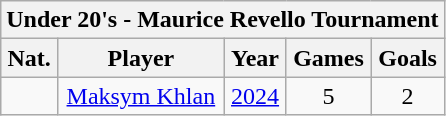<table class="wikitable" style="text-align: center">
<tr>
<th colspan=5>Under 20's - Maurice Revello Tournament</th>
</tr>
<tr>
<th>Nat.</th>
<th>Player</th>
<th>Year</th>
<th>Games</th>
<th>Goals</th>
</tr>
<tr>
<td></td>
<td><a href='#'>Maksym Khlan</a></td>
<td><a href='#'>2024</a></td>
<td>5</td>
<td>2</td>
</tr>
</table>
